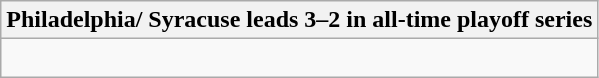<table class="wikitable collapsible collapsed">
<tr>
<th>Philadelphia/ Syracuse leads 3–2 in all-time playoff series</th>
</tr>
<tr>
<td><br>



</td>
</tr>
</table>
